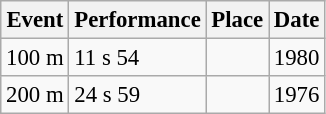<table class="wikitable" style="border-collapse: collapse; font-size: 95%;">
<tr>
<th scope="col">Event</th>
<th scope="col">Performance</th>
<th scope="col">Place</th>
<th scope="col">Date</th>
</tr>
<tr>
<td>100 m</td>
<td>11 s 54</td>
<td></td>
<td>1980</td>
</tr>
<tr>
<td>200 m</td>
<td>24 s 59</td>
<td></td>
<td>1976</td>
</tr>
</table>
